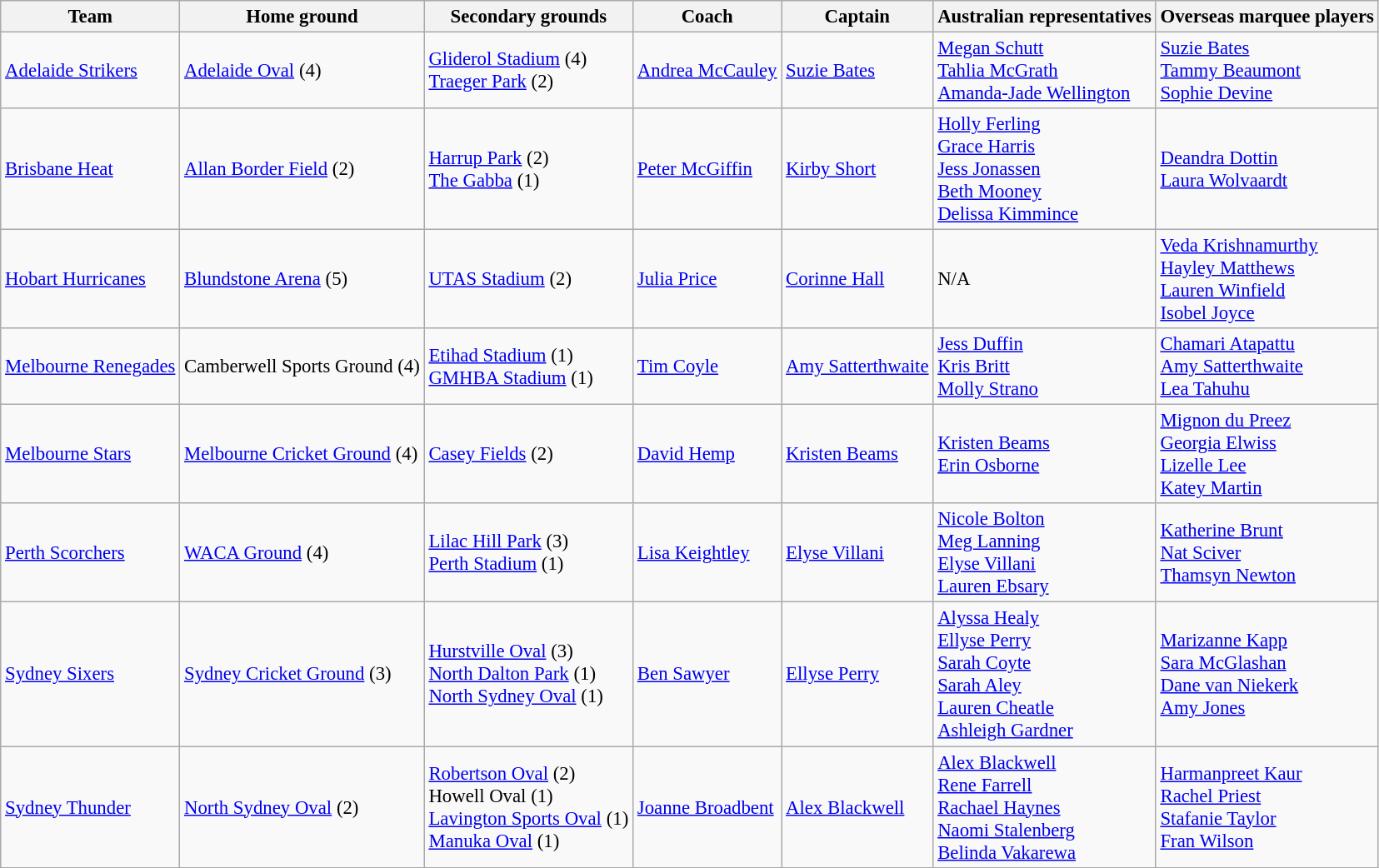<table class= "wikitable" style="font-size:95%">
<tr>
<th>Team</th>
<th>Home ground</th>
<th>Secondary grounds</th>
<th>Coach</th>
<th>Captain</th>
<th>Australian representatives</th>
<th>Overseas marquee players</th>
</tr>
<tr>
<td><a href='#'>Adelaide Strikers</a></td>
<td><a href='#'>Adelaide Oval</a> (4)</td>
<td><a href='#'>Gliderol Stadium</a> (4)<br><a href='#'>Traeger Park</a> (2)</td>
<td><a href='#'>Andrea McCauley</a></td>
<td><a href='#'>Suzie Bates</a></td>
<td><a href='#'>Megan Schutt</a><br><a href='#'>Tahlia McGrath</a><br><a href='#'>Amanda-Jade Wellington</a></td>
<td><a href='#'>Suzie Bates</a><br> <a href='#'>Tammy Beaumont</a><br> <a href='#'>Sophie Devine</a></td>
</tr>
<tr>
<td><a href='#'>Brisbane Heat</a></td>
<td><a href='#'>Allan Border Field</a> (2)</td>
<td><a href='#'>Harrup Park</a> (2)<br><a href='#'>The Gabba</a> (1)</td>
<td><a href='#'>Peter McGiffin</a></td>
<td><a href='#'>Kirby Short</a></td>
<td><a href='#'>Holly Ferling</a><br><a href='#'>Grace Harris</a><br><a href='#'>Jess Jonassen</a><br><a href='#'>Beth Mooney</a><br><a href='#'>Delissa Kimmince</a></td>
<td><a href='#'>Deandra Dottin</a><br> <a href='#'>Laura Wolvaardt</a></td>
</tr>
<tr>
<td><a href='#'>Hobart Hurricanes</a></td>
<td><a href='#'>Blundstone Arena</a> (5)</td>
<td><a href='#'>UTAS Stadium</a> (2)</td>
<td><a href='#'>Julia Price</a></td>
<td><a href='#'>Corinne Hall</a></td>
<td>N/A</td>
<td><a href='#'>Veda Krishnamurthy</a><br> <a href='#'>Hayley Matthews</a><br> <a href='#'>Lauren Winfield</a><br> <a href='#'>Isobel Joyce</a></td>
</tr>
<tr>
<td><a href='#'>Melbourne Renegades</a></td>
<td>Camberwell Sports Ground (4)</td>
<td><a href='#'>Etihad Stadium</a> (1)<br><a href='#'>GMHBA Stadium</a> (1)</td>
<td><a href='#'>Tim Coyle</a></td>
<td><a href='#'>Amy Satterthwaite</a></td>
<td><a href='#'>Jess Duffin</a><br><a href='#'>Kris Britt</a><br><a href='#'>Molly Strano</a></td>
<td><a href='#'>Chamari Atapattu</a><br> <a href='#'>Amy Satterthwaite</a><br> <a href='#'>Lea Tahuhu</a></td>
</tr>
<tr>
<td><a href='#'>Melbourne Stars</a></td>
<td><a href='#'>Melbourne Cricket Ground</a> (4)</td>
<td><a href='#'>Casey Fields</a> (2)</td>
<td><a href='#'>David Hemp</a></td>
<td><a href='#'>Kristen Beams</a></td>
<td><a href='#'>Kristen Beams</a><br><a href='#'>Erin Osborne</a></td>
<td><a href='#'>Mignon du Preez</a><br> <a href='#'>Georgia Elwiss</a><br> <a href='#'>Lizelle Lee</a><br> <a href='#'>Katey Martin</a></td>
</tr>
<tr>
<td><a href='#'>Perth Scorchers</a></td>
<td><a href='#'>WACA Ground</a> (4)</td>
<td><a href='#'>Lilac Hill Park</a> (3)<br><a href='#'>Perth Stadium</a> (1)</td>
<td><a href='#'>Lisa Keightley</a></td>
<td><a href='#'>Elyse Villani</a></td>
<td><a href='#'>Nicole Bolton</a><br><a href='#'>Meg Lanning</a><br><a href='#'>Elyse Villani</a><br><a href='#'>Lauren Ebsary</a></td>
<td><a href='#'>Katherine Brunt</a><br> <a href='#'>Nat Sciver</a><br> <a href='#'>Thamsyn Newton</a></td>
</tr>
<tr>
<td><a href='#'>Sydney Sixers</a></td>
<td><a href='#'>Sydney Cricket Ground</a> (3)</td>
<td><a href='#'>Hurstville Oval</a> (3)<br><a href='#'>North Dalton Park</a> (1)<br><a href='#'>North Sydney Oval</a> (1)</td>
<td><a href='#'>Ben Sawyer</a></td>
<td><a href='#'>Ellyse Perry</a></td>
<td><a href='#'>Alyssa Healy</a><br><a href='#'>Ellyse Perry</a><br><a href='#'>Sarah Coyte</a><br><a href='#'>Sarah Aley</a><br><a href='#'>Lauren Cheatle</a><br><a href='#'>Ashleigh Gardner</a></td>
<td><a href='#'>Marizanne Kapp</a><br> <a href='#'>Sara McGlashan</a><br> <a href='#'>Dane van Niekerk</a><br> <a href='#'>Amy Jones</a></td>
</tr>
<tr>
<td><a href='#'>Sydney Thunder</a></td>
<td><a href='#'>North Sydney Oval</a> (2)</td>
<td><a href='#'>Robertson Oval</a> (2)<br>Howell Oval (1)<br><a href='#'>Lavington Sports Oval</a> (1)<br><a href='#'>Manuka Oval</a> (1)</td>
<td><a href='#'>Joanne Broadbent</a></td>
<td><a href='#'>Alex Blackwell</a></td>
<td><a href='#'>Alex Blackwell</a><br><a href='#'>Rene Farrell</a><br><a href='#'>Rachael Haynes</a><br><a href='#'>Naomi Stalenberg</a><br><a href='#'>Belinda Vakarewa</a></td>
<td><a href='#'>Harmanpreet Kaur</a><br> <a href='#'>Rachel Priest</a><br> <a href='#'>Stafanie Taylor</a><br> <a href='#'>Fran Wilson</a></td>
</tr>
</table>
